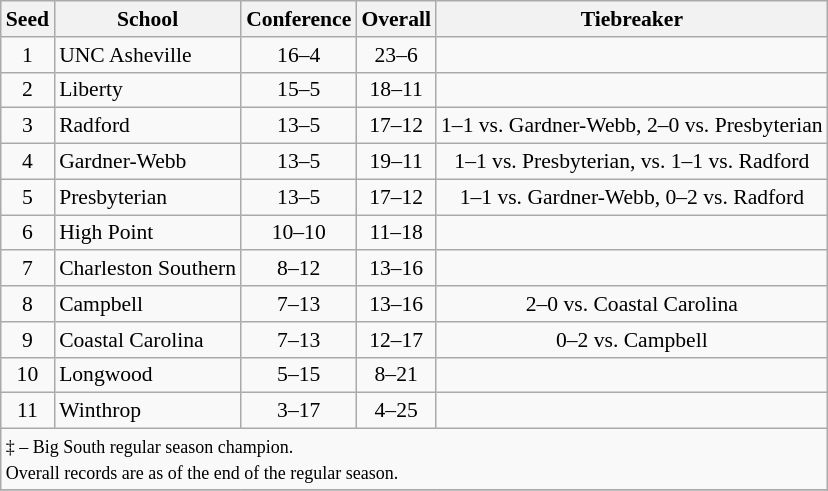<table class="wikitable" style="white-space:nowrap; font-size:90%;text-align:center">
<tr>
<th>Seed</th>
<th>School</th>
<th>Conference</th>
<th>Overall</th>
<th>Tiebreaker</th>
</tr>
<tr>
<td>1</td>
<td align=left>UNC Asheville</td>
<td>16–4</td>
<td>23–6</td>
<td></td>
</tr>
<tr>
<td>2</td>
<td align=left>Liberty</td>
<td>15–5</td>
<td>18–11</td>
<td></td>
</tr>
<tr>
<td>3</td>
<td align=left>Radford</td>
<td>13–5</td>
<td>17–12</td>
<td>1–1 vs. Gardner-Webb, 2–0 vs. Presbyterian</td>
</tr>
<tr>
<td>4</td>
<td align=left>Gardner-Webb</td>
<td>13–5</td>
<td>19–11</td>
<td>1–1 vs. Presbyterian, vs. 1–1 vs. Radford</td>
</tr>
<tr>
<td>5</td>
<td align=left>Presbyterian</td>
<td>13–5</td>
<td>17–12</td>
<td>1–1 vs. Gardner-Webb, 0–2 vs. Radford</td>
</tr>
<tr>
<td>6</td>
<td align=left>High Point</td>
<td>10–10</td>
<td>11–18</td>
<td></td>
</tr>
<tr>
<td>7</td>
<td align=left>Charleston Southern</td>
<td>8–12</td>
<td>13–16</td>
<td></td>
</tr>
<tr>
<td>8</td>
<td align=left>Campbell</td>
<td>7–13</td>
<td>13–16</td>
<td>2–0 vs. Coastal Carolina</td>
</tr>
<tr>
<td>9</td>
<td align=left>Coastal Carolina</td>
<td>7–13</td>
<td>12–17</td>
<td>0–2 vs. Campbell</td>
</tr>
<tr>
<td>10</td>
<td align=left>Longwood</td>
<td>5–15</td>
<td>8–21</td>
<td></td>
</tr>
<tr>
<td>11</td>
<td align=left>Winthrop</td>
<td>3–17</td>
<td>4–25</td>
<td></td>
</tr>
<tr>
<td colspan="5" align=left><small>‡ – Big South regular season champion.<br>Overall records are as of the end of the regular season.</small></td>
</tr>
<tr>
</tr>
</table>
